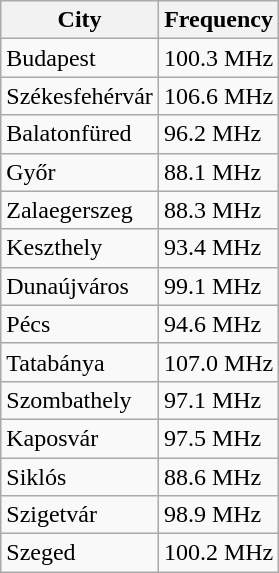<table class="wikitable">
<tr>
<th>City</th>
<th>Frequency</th>
</tr>
<tr>
<td>Budapest</td>
<td>100.3 MHz</td>
</tr>
<tr>
<td>Székesfehérvár</td>
<td>106.6 MHz</td>
</tr>
<tr>
<td>Balatonfüred</td>
<td>96.2 MHz</td>
</tr>
<tr>
<td>Győr</td>
<td>88.1 MHz</td>
</tr>
<tr>
<td>Zalaegerszeg</td>
<td>88.3 MHz</td>
</tr>
<tr>
<td>Keszthely</td>
<td>93.4 MHz</td>
</tr>
<tr>
<td>Dunaújváros</td>
<td>99.1 MHz</td>
</tr>
<tr>
<td>Pécs</td>
<td>94.6 MHz</td>
</tr>
<tr>
<td>Tatabánya</td>
<td>107.0 MHz</td>
</tr>
<tr>
<td>Szombathely</td>
<td>97.1 MHz</td>
</tr>
<tr>
<td>Kaposvár</td>
<td>97.5 MHz</td>
</tr>
<tr>
<td>Siklós</td>
<td>88.6 MHz</td>
</tr>
<tr>
<td>Szigetvár</td>
<td>98.9 MHz</td>
</tr>
<tr>
<td>Szeged</td>
<td>100.2 MHz</td>
</tr>
</table>
